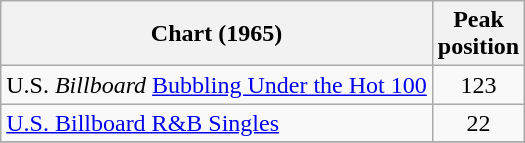<table class="wikitable">
<tr>
<th align="left">Chart (1965)</th>
<th align="center">Peak<br>position</th>
</tr>
<tr>
<td align="left">U.S. <em>Billboard</em> <a href='#'>Bubbling Under the Hot 100</a></td>
<td align="center">123</td>
</tr>
<tr>
<td align="left"><a href='#'>U.S. Billboard R&B Singles</a></td>
<td align="center">22</td>
</tr>
<tr>
</tr>
</table>
